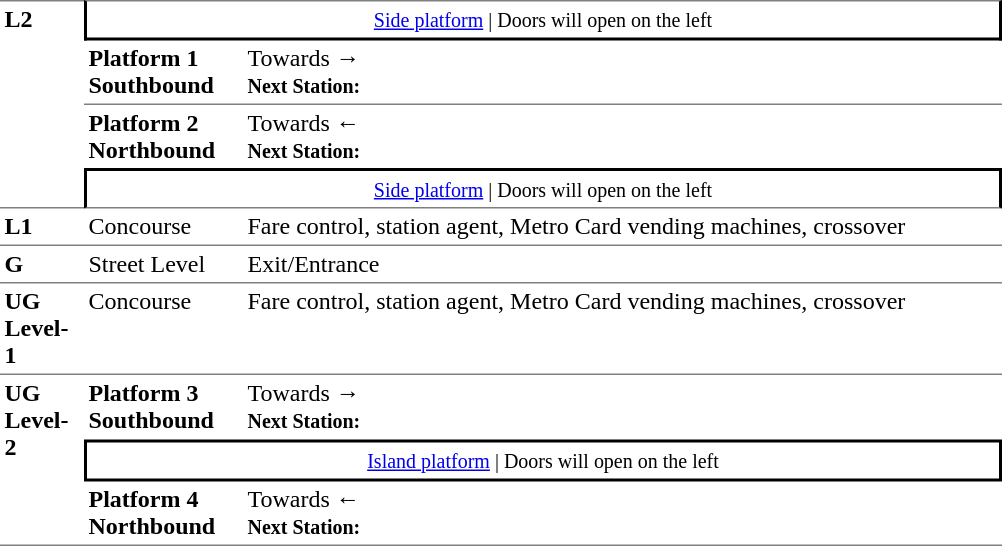<table table border=0 cellspacing=0 cellpadding=3>
<tr>
<td style="border-top:solid 1px grey;border-bottom:solid 1px grey;" width=50 rowspan=4 valign=top><strong>L2</strong></td>
<td style="border-top:solid 1px grey;border-right:solid 2px black;border-left:solid 2px black;border-bottom:solid 2px black;text-align:center;" colspan=2><small><a href='#'>Side platform</a> | Doors will open on the left </small></td>
</tr>
<tr>
<td style="border-bottom:solid 1px grey;" width=100><span><strong>Platform 1</strong><br><strong>Southbound</strong></span></td>
<td style="border-bottom:solid 1px grey;" width=500>Towards → <br><small><strong>Next Station:</strong> </small></td>
</tr>
<tr>
<td><span><strong>Platform 2</strong><br><strong>Northbound</strong></span></td>
<td>Towards ← <br><small><strong>Next Station:</strong> </small></td>
</tr>
<tr>
<td style="border-top:solid 2px black;border-right:solid 2px black;border-left:solid 2px black;border-bottom:solid 1px grey;" colspan=2  align=center><small><a href='#'>Side platform</a> | Doors will open on the left </small></td>
</tr>
<tr>
<td valign=top><strong>L1</strong></td>
<td valign=top>Concourse</td>
<td valign=top>Fare control, station agent, Metro Card vending machines, crossover</td>
</tr>
<tr>
<td style="border-bottom:solid 1px grey;border-top:solid 1px grey;" width=50 valign=top><strong>G</strong></td>
<td style="border-top:solid 1px grey;border-bottom:solid 1px grey;" width=100 valign=top>Street Level</td>
<td style="border-top:solid 1px grey;border-bottom:solid 1px grey;" width=500 valign=top>Exit/Entrance</td>
</tr>
<tr>
<td style="border-bottom:solid 1px grey;" width=50 valign=top><strong>UG Level-1</strong></td>
<td style="border-bottom:solid 1px grey;" width=100 valign=top>Concourse</td>
<td style="border-bottom:solid 1px grey;" width=500 valign=top>Fare control, station agent, Metro Card vending machines, crossover</td>
</tr>
<tr>
<td style="border-bottom:solid 1px grey;" width="50" rowspan=3 valign="top"><strong>UG Level-2</strong></td>
<td style="border-bottom:solid 1px white;" width=100><span><strong>Platform 3</strong><br><strong>Southbound</strong></span></td>
<td style="border-bottom:solid 1px white;" width=500>Towards → <br><small><strong>Next Station:</strong> </small></td>
</tr>
<tr>
<td style="border-top:solid 2px black;border-right:solid 2px black;border-left:solid 2px black;border-bottom:solid 2px black;text-align:center;" colspan=2><small><a href='#'>Island platform</a> | Doors will open on the left </small></td>
</tr>
<tr>
<td style="border-bottom:solid 1px gray;" width=100><span><strong>Platform 4</strong><br><strong>Northbound</strong></span></td>
<td style="border-bottom:solid 1px gray;text-align:left;" width="500">Towards ← <br><small><strong>Next Station:</strong> </small></td>
</tr>
</table>
